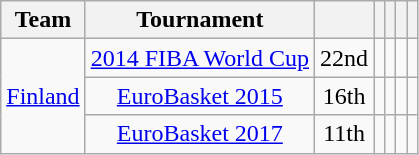<table class="wikitable" style=" text-align:center;">
<tr>
<th>Team</th>
<th>Tournament</th>
<th></th>
<th></th>
<th></th>
<th></th>
<th></th>
</tr>
<tr>
<td rowspan=3><a href='#'>Finland</a></td>
<td><a href='#'>2014 FIBA World Cup</a></td>
<td>22nd</td>
<td></td>
<td></td>
<td></td>
<td></td>
</tr>
<tr>
<td><a href='#'>EuroBasket 2015</a></td>
<td>16th</td>
<td></td>
<td></td>
<td></td>
<td></td>
</tr>
<tr>
<td><a href='#'>EuroBasket 2017</a></td>
<td>11th</td>
<td></td>
<td></td>
<td></td>
<td></td>
</tr>
</table>
